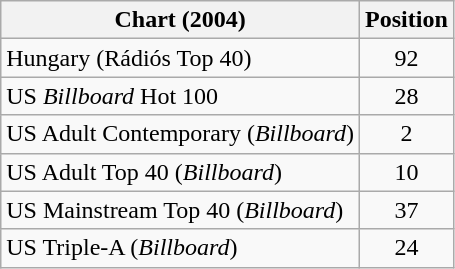<table class="wikitable sortable">
<tr>
<th>Chart (2004)</th>
<th>Position</th>
</tr>
<tr>
<td>Hungary (Rádiós Top 40)</td>
<td style="text-align:center;">92</td>
</tr>
<tr>
<td>US <em>Billboard</em> Hot 100</td>
<td style="text-align:center;">28</td>
</tr>
<tr>
<td>US Adult Contemporary (<em>Billboard</em>)</td>
<td style="text-align:center;">2</td>
</tr>
<tr>
<td>US Adult Top 40 (<em>Billboard</em>)</td>
<td style="text-align:center;">10</td>
</tr>
<tr>
<td>US Mainstream Top 40 (<em>Billboard</em>)</td>
<td style="text-align:center;">37</td>
</tr>
<tr>
<td>US Triple-A (<em>Billboard</em>)</td>
<td style="text-align:center;">24</td>
</tr>
</table>
